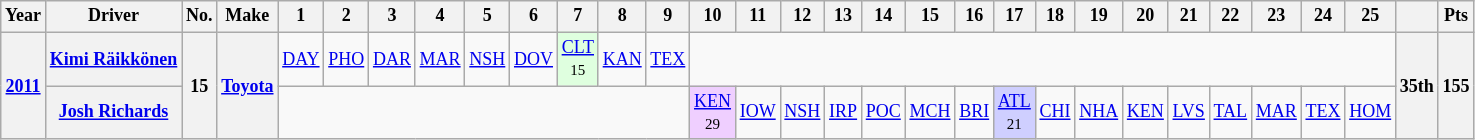<table class="wikitable mw-collapsible mw-collapsed" style="text-align:center; font-size:75%">
<tr>
<th>Year</th>
<th>Driver</th>
<th>No.</th>
<th>Make</th>
<th>1</th>
<th>2</th>
<th>3</th>
<th>4</th>
<th>5</th>
<th>6</th>
<th>7</th>
<th>8</th>
<th>9</th>
<th>10</th>
<th>11</th>
<th>12</th>
<th>13</th>
<th>14</th>
<th>15</th>
<th>16</th>
<th>17</th>
<th>18</th>
<th>19</th>
<th>20</th>
<th>21</th>
<th>22</th>
<th>23</th>
<th>24</th>
<th>25</th>
<th></th>
<th>Pts</th>
</tr>
<tr>
<th rowspan=2><a href='#'>2011</a></th>
<th><a href='#'>Kimi Räikkönen</a></th>
<th rowspan=2>15</th>
<th rowspan=2><a href='#'>Toyota</a></th>
<td><a href='#'>DAY</a></td>
<td><a href='#'>PHO</a></td>
<td><a href='#'>DAR</a></td>
<td><a href='#'>MAR</a></td>
<td><a href='#'>NSH</a></td>
<td><a href='#'>DOV</a></td>
<td style="background:#DFFFDF;"><a href='#'>CLT</a><br><small>15</small></td>
<td><a href='#'>KAN</a></td>
<td><a href='#'>TEX</a></td>
<td colspan=16></td>
<th rowspan=2>35th</th>
<th rowspan=2>155</th>
</tr>
<tr>
<th><a href='#'>Josh Richards</a></th>
<td colspan=9></td>
<td style="background:#EFCFFF;"><a href='#'>KEN</a><br><small>29</small></td>
<td><a href='#'>IOW</a></td>
<td><a href='#'>NSH</a></td>
<td><a href='#'>IRP</a></td>
<td><a href='#'>POC</a></td>
<td><a href='#'>MCH</a></td>
<td><a href='#'>BRI</a></td>
<td style="background:#CFCFFF;"><a href='#'>ATL</a><br><small>21</small></td>
<td><a href='#'>CHI</a></td>
<td><a href='#'>NHA</a></td>
<td><a href='#'>KEN</a></td>
<td><a href='#'>LVS</a></td>
<td><a href='#'>TAL</a></td>
<td><a href='#'>MAR</a></td>
<td><a href='#'>TEX</a></td>
<td><a href='#'>HOM</a></td>
</tr>
</table>
